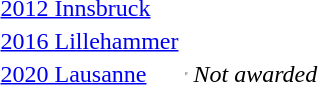<table>
<tr>
<td><a href='#'>2012 Innsbruck</a><br></td>
<td></td>
<td></td>
<td></td>
</tr>
<tr>
<td><a href='#'>2016 Lillehammer</a><br></td>
<td></td>
<td></td>
<td></td>
</tr>
<tr>
<td><a href='#'>2020 Lausanne</a><br></td>
<td><hr></td>
<td><em>Not awarded</em></td>
<td></td>
</tr>
</table>
